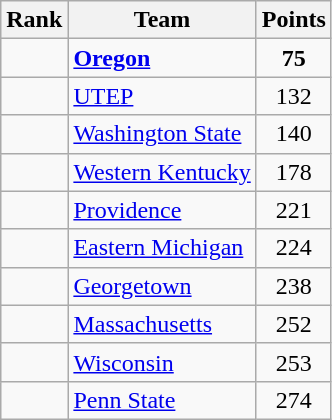<table class="wikitable sortable" style="text-align:center">
<tr>
<th>Rank</th>
<th>Team</th>
<th>Points</th>
</tr>
<tr>
<td></td>
<td align=left><strong><a href='#'>Oregon</a></strong></td>
<td><strong>75</strong></td>
</tr>
<tr>
<td></td>
<td align=left><a href='#'>UTEP</a></td>
<td>132</td>
</tr>
<tr>
<td></td>
<td align=left><a href='#'>Washington State</a></td>
<td>140</td>
</tr>
<tr>
<td></td>
<td align=left><a href='#'>Western Kentucky</a></td>
<td>178</td>
</tr>
<tr>
<td></td>
<td align=left><a href='#'>Providence</a></td>
<td>221</td>
</tr>
<tr>
<td></td>
<td align=left><a href='#'>Eastern Michigan</a></td>
<td>224</td>
</tr>
<tr>
<td></td>
<td align=left><a href='#'>Georgetown</a></td>
<td>238</td>
</tr>
<tr>
<td></td>
<td align=left><a href='#'>Massachusetts</a></td>
<td>252</td>
</tr>
<tr>
<td></td>
<td align=left><a href='#'>Wisconsin</a></td>
<td>253</td>
</tr>
<tr>
<td></td>
<td align=left><a href='#'>Penn State</a></td>
<td>274</td>
</tr>
</table>
